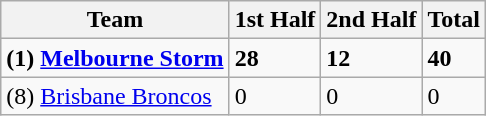<table class="wikitable">
<tr>
<th>Team</th>
<th>1st Half</th>
<th>2nd Half</th>
<th>Total</th>
</tr>
<tr>
<td><strong>(1) <a href='#'>Melbourne Storm</a></strong></td>
<td><strong>28</strong></td>
<td><strong>12</strong></td>
<td><strong>40</strong></td>
</tr>
<tr>
<td>(8) <a href='#'>Brisbane Broncos</a></td>
<td>0</td>
<td>0</td>
<td>0</td>
</tr>
</table>
